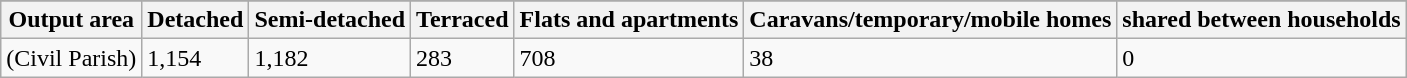<table class="wikitable">
<tr>
</tr>
<tr>
<th>Output area</th>
<th>Detached</th>
<th>Semi-detached</th>
<th>Terraced</th>
<th>Flats and apartments</th>
<th>Caravans/temporary/mobile homes</th>
<th>shared between households</th>
</tr>
<tr>
<td>(Civil Parish)</td>
<td>1,154</td>
<td>1,182</td>
<td>283</td>
<td>708</td>
<td>38</td>
<td>0</td>
</tr>
</table>
